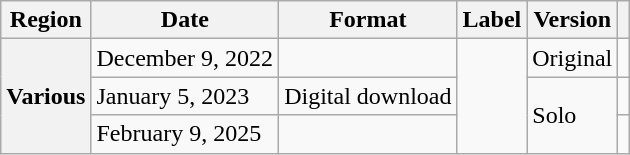<table class="wikitable plainrowheaders">
<tr>
<th scope="col">Region</th>
<th scope="col">Date</th>
<th scope="col">Format</th>
<th scope="col">Label</th>
<th>Version</th>
<th scope="col"></th>
</tr>
<tr>
<th rowspan="3" scope="row">Various</th>
<td>December 9, 2022</td>
<td></td>
<td rowspan="3"></td>
<td>Original</td>
<td style="text-align:center"></td>
</tr>
<tr>
<td>January 5, 2023</td>
<td>Digital download</td>
<td rowspan="2">Solo</td>
<td style="text-align:center"></td>
</tr>
<tr>
<td>February 9, 2025</td>
<td></td>
<td style="text-align:center"></td>
</tr>
</table>
